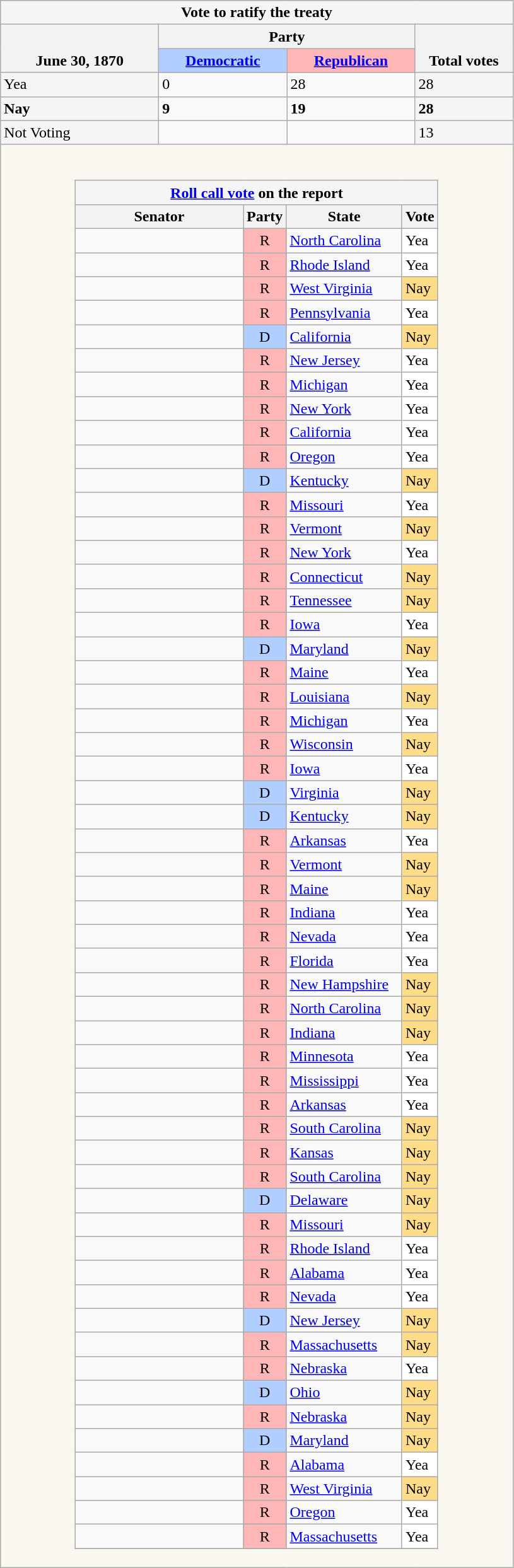<table class="wikitable">
<tr>
<th colspan=5 style="background:#f5f5f5">Vote to ratify the treaty</th>
</tr>
<tr style="vertical-align:bottom;">
<th rowspan=2>June 30, 1870</th>
<th colspan=2>Party</th>
<th rowspan=2>Total votes</th>
</tr>
<tr style="vertical-align:bottom;">
<th style="background-color:#b0ceff;"><a href='#'>Democratic</a></th>
<th style="background-color:#ffb6b6;"><a href='#'>Republican</a></th>
</tr>
<tr>
<td style="width: 10em; background:#F5F5F5">Yea</td>
<td style="width: 8em;">0</td>
<td style="width: 8em;">28</td>
<td style="width: 6em; background:#F5F5F5">28</td>
</tr>
<tr>
<td style="background:#F5F5F5"><strong>Nay</strong></td>
<td><strong>9</strong></td>
<td><strong>19</strong></td>
<td style="background:#F5F5F5"><strong>28</strong></td>
</tr>
<tr>
<td style="background:#F5F5F5">Not Voting</td>
<td></td>
<td></td>
<td style="background:#F5F5F5">13</td>
</tr>
<tr>
<td colspan=5 style="background:#f9f7f0"><br><table class="wikitable sortable" style="margin: 1em auto;">
<tr>
<th colspan=4 style="background:#f5f5f5"><a href='#'>Roll call vote</a> on the report</th>
</tr>
<tr>
<th scope="col" style="width: 170px;">Senator</th>
<th>Party</th>
<th scope="col" style="width: 115px;">State</th>
<th>Vote</th>
</tr>
<tr>
<td></td>
<td style="background-color:#ffb6b6; text-align: center;">R</td>
<td><a href='#'>North Carolina</a></td>
<td style="background-color:#ffffff;">Yea</td>
</tr>
<tr>
<td></td>
<td style="background-color:#ffb6b6; text-align: center;">R</td>
<td><a href='#'>Rhode Island</a></td>
<td style="background-color:#ffffff;">Yea</td>
</tr>
<tr>
<td></td>
<td style="background-color:#ffb6b6; text-align: center;">R</td>
<td><a href='#'>West Virginia</a></td>
<td style="background-color:#ffdd88;">Nay</td>
</tr>
<tr>
<td></td>
<td style="background-color:#ffb6b6; text-align: center;">R</td>
<td><a href='#'>Pennsylvania</a></td>
<td style="background-color:#ffffff;">Yea</td>
</tr>
<tr>
<td></td>
<td style="background-color:#b0ceff; text-align: center;">D</td>
<td><a href='#'>California</a></td>
<td style="background-color:#ffdd88;">Nay</td>
</tr>
<tr>
<td></td>
<td style="background-color:#ffb6b6; text-align: center;">R</td>
<td><a href='#'>New Jersey</a></td>
<td style="background-color:#ffffff;">Yea</td>
</tr>
<tr>
<td></td>
<td style="background-color:#ffb6b6; text-align: center;">R</td>
<td><a href='#'>Michigan</a></td>
<td style="background-color:#ffffff;">Yea</td>
</tr>
<tr>
<td></td>
<td style="background-color:#ffb6b6; text-align: center;">R</td>
<td><a href='#'>New York</a></td>
<td style="background-color:#ffffff;">Yea</td>
</tr>
<tr>
<td></td>
<td style="background-color:#ffb6b6; text-align: center;">R</td>
<td><a href='#'>California</a></td>
<td style="background-color:#ffffff;">Yea</td>
</tr>
<tr>
<td></td>
<td style="background-color:#ffb6b6; text-align: center;">R</td>
<td><a href='#'>Oregon</a></td>
<td style="background-color:#ffffff;">Yea</td>
</tr>
<tr>
<td></td>
<td style="background-color:#b0ceff; text-align: center;">D</td>
<td><a href='#'>Kentucky</a></td>
<td style="background-color:#ffdd88;">Nay</td>
</tr>
<tr>
<td></td>
<td style="background-color:#ffb6b6; text-align: center;">R</td>
<td><a href='#'>Missouri</a></td>
<td style="background-color:#ffffff;">Yea</td>
</tr>
<tr>
<td></td>
<td style="background-color:#ffb6b6; text-align: center;">R</td>
<td><a href='#'>Vermont</a></td>
<td style="background-color:#ffdd88;">Nay</td>
</tr>
<tr>
<td></td>
<td style="background-color:#ffb6b6; text-align: center;">R</td>
<td><a href='#'>New York</a></td>
<td style="background-color:#ffffff;">Yea</td>
</tr>
<tr>
<td></td>
<td style="background-color:#ffb6b6; text-align: center;">R</td>
<td><a href='#'>Connecticut</a></td>
<td style="background-color:#ffdd88;">Nay</td>
</tr>
<tr>
<td></td>
<td style="background-color:#ffb6b6; text-align: center;">R</td>
<td><a href='#'>Tennessee</a></td>
<td style="background-color:#ffdd88;">Nay</td>
</tr>
<tr>
<td></td>
<td style="background-color:#ffb6b6; text-align: center;">R</td>
<td><a href='#'>Iowa</a></td>
<td style="background-color:#ffffff;">Yea</td>
</tr>
<tr>
<td></td>
<td style="background-color:#b0ceff; text-align: center;">D</td>
<td><a href='#'>Maryland</a></td>
<td style="background-color:#ffdd88;">Nay</td>
</tr>
<tr>
<td></td>
<td style="background-color:#ffb6b6; text-align: center;">R</td>
<td><a href='#'>Maine</a></td>
<td style="background-color:#ffffff;">Yea</td>
</tr>
<tr>
<td></td>
<td style="background-color:#ffb6b6; text-align: center;">R</td>
<td><a href='#'>Louisiana</a></td>
<td style="background-color:#ffdd88;">Nay</td>
</tr>
<tr>
<td></td>
<td style="background-color:#ffb6b6; text-align: center;">R</td>
<td><a href='#'>Michigan</a></td>
<td style="background-color:#ffffff;">Yea</td>
</tr>
<tr>
<td></td>
<td style="background-color:#ffb6b6; text-align: center;">R</td>
<td><a href='#'>Wisconsin</a></td>
<td style="background-color:#ffdd88;">Nay</td>
</tr>
<tr>
<td></td>
<td style="background-color:#ffb6b6; text-align: center;">R</td>
<td><a href='#'>Iowa</a></td>
<td style="background-color:#ffffff;">Yea</td>
</tr>
<tr>
<td></td>
<td style="background-color:#b0ceff; text-align: center;">D</td>
<td><a href='#'>Virginia</a></td>
<td style="background-color:#ffdd88;">Nay</td>
</tr>
<tr>
<td></td>
<td style="background-color:#b0ceff; text-align: center;">D</td>
<td><a href='#'>Kentucky</a></td>
<td style="background-color:#ffdd88;">Nay</td>
</tr>
<tr>
<td></td>
<td style="background-color:#ffb6b6; text-align: center;">R</td>
<td><a href='#'>Arkansas</a></td>
<td style="background-color:#ffffff;">Yea</td>
</tr>
<tr>
<td></td>
<td style="background-color:#ffb6b6; text-align: center;">R</td>
<td><a href='#'>Vermont</a></td>
<td style="background-color:#ffdd88;">Nay</td>
</tr>
<tr>
<td></td>
<td style="background-color:#ffb6b6; text-align: center;">R</td>
<td><a href='#'>Maine</a></td>
<td style="background-color:#ffdd88;">Nay</td>
</tr>
<tr>
<td></td>
<td style="background-color:#ffb6b6; text-align: center;">R</td>
<td><a href='#'>Indiana</a></td>
<td style="background-color:#ffffff;">Yea</td>
</tr>
<tr>
<td></td>
<td style="background-color:#ffb6b6; text-align: center;">R</td>
<td><a href='#'>Nevada</a></td>
<td style="background-color:#ffffff;">Yea</td>
</tr>
<tr>
<td></td>
<td style="background-color:#ffb6b6; text-align: center;">R</td>
<td><a href='#'>Florida</a></td>
<td style="background-color:#ffffff;">Yea</td>
</tr>
<tr>
<td></td>
<td style="background-color:#ffb6b6; text-align: center;">R</td>
<td><a href='#'>New Hampshire</a></td>
<td style="background-color:#ffdd88;">Nay</td>
</tr>
<tr>
<td></td>
<td style="background-color:#ffb6b6; text-align: center;">R</td>
<td><a href='#'>North Carolina</a></td>
<td style="background-color:#ffdd88;">Nay</td>
</tr>
<tr>
<td></td>
<td style="background-color:#ffb6b6; text-align: center;">R</td>
<td><a href='#'>Indiana</a></td>
<td style="background-color:#ffdd88;">Nay</td>
</tr>
<tr>
<td></td>
<td style="background-color:#ffb6b6; text-align: center;">R</td>
<td><a href='#'>Minnesota</a></td>
<td style="background-color:#ffffff;">Yea</td>
</tr>
<tr>
<td></td>
<td style="background-color:#ffb6b6; text-align: center;">R</td>
<td><a href='#'>Mississippi</a></td>
<td style="background-color:#ffffff;">Yea</td>
</tr>
<tr>
<td></td>
<td style="background-color:#ffb6b6; text-align: center;">R</td>
<td><a href='#'>Arkansas</a></td>
<td style="background-color:#ffffff;">Yea</td>
</tr>
<tr>
<td></td>
<td style="background-color:#ffb6b6; text-align: center;">R</td>
<td><a href='#'>South Carolina</a></td>
<td style="background-color:#ffdd88;">Nay</td>
</tr>
<tr>
<td></td>
<td style="background-color:#ffb6b6; text-align: center;">R</td>
<td><a href='#'>Kansas</a></td>
<td style="background-color:#ffdd88;">Nay</td>
</tr>
<tr>
<td></td>
<td style="background-color:#ffb6b6; text-align: center;">R</td>
<td><a href='#'>South Carolina</a></td>
<td style="background-color:#ffdd88;">Nay</td>
</tr>
<tr>
<td></td>
<td style="background-color:#b0ceff; text-align: center;">D</td>
<td><a href='#'>Delaware</a></td>
<td style="background-color:#ffdd88;">Nay</td>
</tr>
<tr>
<td></td>
<td style="background-color:#ffb6b6; text-align: center;">R</td>
<td><a href='#'>Missouri</a></td>
<td style="background-color:#ffdd88;">Nay</td>
</tr>
<tr>
<td></td>
<td style="background-color:#ffb6b6; text-align: center;">R</td>
<td><a href='#'>Rhode Island</a></td>
<td style="background-color:#ffffff;">Yea</td>
</tr>
<tr>
<td></td>
<td style="background-color:#ffb6b6; text-align: center;">R</td>
<td><a href='#'>Alabama</a></td>
<td style="background-color:#ffffff;">Yea</td>
</tr>
<tr>
<td></td>
<td style="background-color:#ffb6b6; text-align: center;">R</td>
<td><a href='#'>Nevada</a></td>
<td style="background-color:#ffffff;">Yea</td>
</tr>
<tr>
<td></td>
<td style="background-color:#b0ceff; text-align: center;">D</td>
<td><a href='#'>New Jersey</a></td>
<td style="background-color:#ffdd88;">Nay</td>
</tr>
<tr>
<td></td>
<td style="background-color:#ffb6b6; text-align: center;">R</td>
<td><a href='#'>Massachusetts</a></td>
<td style="background-color:#ffdd88;">Nay</td>
</tr>
<tr>
<td></td>
<td style="background-color:#ffb6b6; text-align: center;">R</td>
<td><a href='#'>Nebraska</a></td>
<td style="background-color:#ffffff;">Yea</td>
</tr>
<tr>
<td></td>
<td style="background-color:#b0ceff; text-align: center;">D</td>
<td><a href='#'>Ohio</a></td>
<td style="background-color:#ffdd88;">Nay</td>
</tr>
<tr>
<td></td>
<td style="background-color:#ffb6b6; text-align: center;">R</td>
<td><a href='#'>Nebraska</a></td>
<td style="background-color:#ffdd88;">Nay</td>
</tr>
<tr>
<td></td>
<td style="background-color:#b0ceff; text-align: center;">D</td>
<td><a href='#'>Maryland</a></td>
<td style="background-color:#ffdd88;">Nay</td>
</tr>
<tr>
<td></td>
<td style="background-color:#ffb6b6; text-align: center;">R</td>
<td><a href='#'>Alabama</a></td>
<td style="background-color:#ffffff;">Yea</td>
</tr>
<tr>
<td></td>
<td style="background-color:#ffb6b6; text-align: center;">R</td>
<td><a href='#'>West Virginia</a></td>
<td style="background-color:#ffdd88;">Nay</td>
</tr>
<tr>
<td></td>
<td style="background-color:#ffb6b6; text-align: center;">R</td>
<td><a href='#'>Oregon</a></td>
<td style="background-color:#ffffff;">Yea</td>
</tr>
<tr>
<td></td>
<td style="background-color:#ffb6b6; text-align: center;">R</td>
<td><a href='#'>Massachusetts</a></td>
<td style="background-color:#ffffff;">Yea</td>
</tr>
<tr>
</tr>
</table>
</td>
</tr>
</table>
